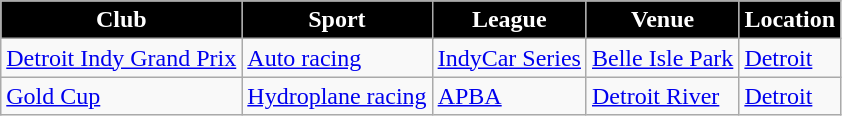<table class="wikitable">
<tr>
<th style="background:black; color:white">Club</th>
<th style="background:black; color:white">Sport</th>
<th style="background:black; color:white">League</th>
<th style="background:black; color:white">Venue</th>
<th style="background:black; color:white">Location</th>
</tr>
<tr>
<td><a href='#'>Detroit Indy Grand Prix</a></td>
<td><a href='#'>Auto racing</a></td>
<td><a href='#'>IndyCar Series</a></td>
<td><a href='#'>Belle Isle Park</a></td>
<td><a href='#'>Detroit</a></td>
</tr>
<tr>
<td><a href='#'>Gold Cup</a></td>
<td><a href='#'>Hydroplane racing</a></td>
<td><a href='#'>APBA</a></td>
<td><a href='#'>Detroit River</a></td>
<td><a href='#'>Detroit</a></td>
</tr>
</table>
